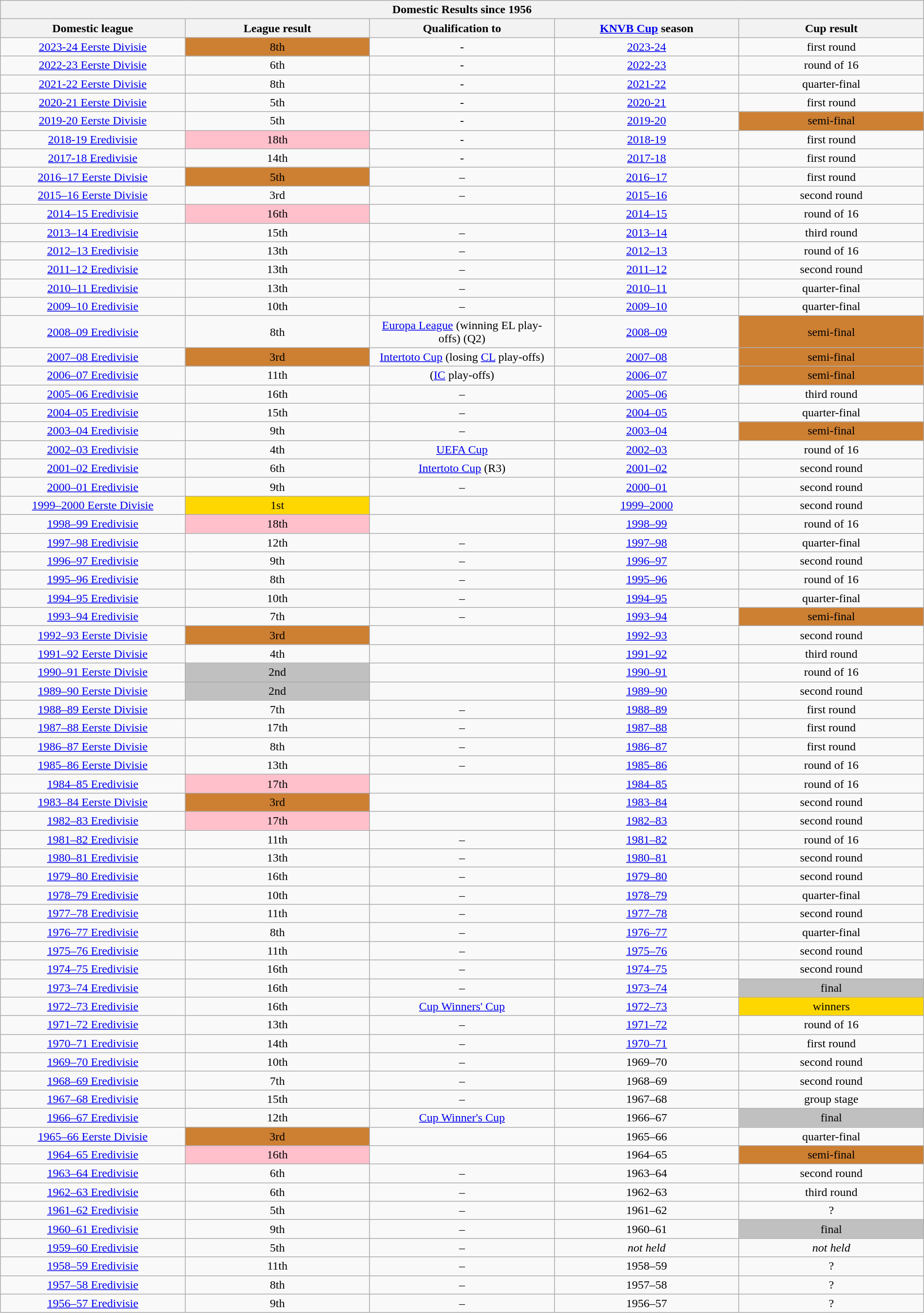<table class="wikitable collapsible collapsed" style="width: 100%; text-align: center;">
<tr>
<th colspan=5>Domestic Results since 1956</th>
</tr>
<tr>
<th width="20%">Domestic league</th>
<th width="20%">League result</th>
<th width="20%">Qualification to</th>
<th width="20%"><a href='#'>KNVB Cup</a> season</th>
<th width="20%">Cup result</th>
</tr>
<tr>
<td><a href='#'>2023-24 Eerste Divisie</a></td>
<td bgcolor="#CD7F32">8th</td>
<td>-</td>
<td><a href='#'>2023-24</a></td>
<td>first round</td>
</tr>
<tr>
<td><a href='#'>2022-23 Eerste Divisie</a></td>
<td>6th</td>
<td>-</td>
<td><a href='#'>2022-23</a></td>
<td>round of 16</td>
</tr>
<tr>
<td><a href='#'>2021-22 Eerste Divisie</a></td>
<td>8th</td>
<td>-</td>
<td><a href='#'>2021-22</a></td>
<td>quarter-final</td>
</tr>
<tr>
<td><a href='#'>2020-21 Eerste Divisie</a></td>
<td>5th</td>
<td>-</td>
<td><a href='#'>2020-21</a></td>
<td>first round</td>
</tr>
<tr>
<td><a href='#'>2019-20 Eerste Divisie</a></td>
<td>5th</td>
<td>-</td>
<td><a href='#'>2019-20</a></td>
<td bgcolor="#CD7F32">semi-final</td>
</tr>
<tr>
<td><a href='#'>2018-19 Eredivisie</a></td>
<td bgcolor="pink">18th</td>
<td>-</td>
<td><a href='#'>2018-19</a></td>
<td>first round</td>
</tr>
<tr>
<td><a href='#'>2017-18 Eredivisie</a></td>
<td>14th</td>
<td>-</td>
<td><a href='#'>2017-18</a></td>
<td>first round</td>
</tr>
<tr>
<td><a href='#'>2016–17 Eerste Divisie</a></td>
<td bgcolor="#CD7F32">5th</td>
<td>–</td>
<td><a href='#'>2016–17</a></td>
<td>first round</td>
</tr>
<tr>
<td><a href='#'>2015–16 Eerste Divisie</a></td>
<td>3rd</td>
<td>–</td>
<td><a href='#'>2015–16</a></td>
<td>second round</td>
</tr>
<tr>
<td><a href='#'>2014–15 Eredivisie</a></td>
<td bgcolor="pink">16th</td>
<td></td>
<td><a href='#'>2014–15</a></td>
<td>round of 16</td>
</tr>
<tr>
<td><a href='#'>2013–14 Eredivisie</a></td>
<td>15th</td>
<td>–</td>
<td><a href='#'>2013–14</a></td>
<td>third round</td>
</tr>
<tr>
<td><a href='#'>2012–13 Eredivisie</a></td>
<td>13th</td>
<td>–</td>
<td><a href='#'>2012–13</a></td>
<td>round of 16</td>
</tr>
<tr>
<td><a href='#'>2011–12 Eredivisie</a></td>
<td>13th</td>
<td>–</td>
<td><a href='#'>2011–12</a></td>
<td>second round</td>
</tr>
<tr>
<td><a href='#'>2010–11 Eredivisie</a></td>
<td>13th</td>
<td>–</td>
<td><a href='#'>2010–11</a></td>
<td>quarter-final</td>
</tr>
<tr>
<td><a href='#'>2009–10 Eredivisie</a></td>
<td>10th</td>
<td>–</td>
<td><a href='#'>2009–10</a></td>
<td>quarter-final</td>
</tr>
<tr>
<td><a href='#'>2008–09 Eredivisie</a></td>
<td>8th</td>
<td><a href='#'>Europa League</a> (winning EL play-offs) (Q2)</td>
<td><a href='#'>2008–09</a></td>
<td bgcolor="#CD7F32">semi-final</td>
</tr>
<tr>
<td><a href='#'>2007–08 Eredivisie</a></td>
<td bgcolor="#CD7F32">3rd</td>
<td><a href='#'>Intertoto Cup</a> (losing <a href='#'>CL</a> play-offs)</td>
<td><a href='#'>2007–08</a></td>
<td bgcolor="#CD7F32">semi-final</td>
</tr>
<tr>
<td><a href='#'>2006–07 Eredivisie</a></td>
<td>11th</td>
<td>(<a href='#'>IC</a> play-offs)</td>
<td><a href='#'>2006–07</a></td>
<td bgcolor="#CD7F32">semi-final</td>
</tr>
<tr>
<td><a href='#'>2005–06 Eredivisie</a></td>
<td>16th</td>
<td>–</td>
<td><a href='#'>2005–06</a></td>
<td>third round</td>
</tr>
<tr>
<td><a href='#'>2004–05 Eredivisie</a></td>
<td>15th</td>
<td>–</td>
<td><a href='#'>2004–05</a></td>
<td>quarter-final</td>
</tr>
<tr>
<td><a href='#'>2003–04 Eredivisie</a></td>
<td>9th</td>
<td>–</td>
<td><a href='#'>2003–04</a></td>
<td bgcolor="#CD7F32">semi-final</td>
</tr>
<tr>
<td><a href='#'>2002–03 Eredivisie</a></td>
<td>4th</td>
<td><a href='#'>UEFA Cup</a></td>
<td><a href='#'>2002–03</a></td>
<td>round of 16</td>
</tr>
<tr>
<td><a href='#'>2001–02 Eredivisie</a></td>
<td>6th</td>
<td><a href='#'>Intertoto Cup</a> (R3)</td>
<td><a href='#'>2001–02</a></td>
<td>second round</td>
</tr>
<tr>
<td><a href='#'>2000–01 Eredivisie</a></td>
<td>9th</td>
<td>–</td>
<td><a href='#'>2000–01</a></td>
<td>second round</td>
</tr>
<tr>
<td><a href='#'>1999–2000 Eerste Divisie</a></td>
<td bgcolor="gold">1st</td>
<td></td>
<td><a href='#'>1999–2000</a></td>
<td>second round</td>
</tr>
<tr>
<td><a href='#'>1998–99 Eredivisie</a></td>
<td bgcolor="pink">18th</td>
<td></td>
<td><a href='#'>1998–99</a></td>
<td>round of 16</td>
</tr>
<tr>
<td><a href='#'>1997–98 Eredivisie</a></td>
<td>12th</td>
<td>–</td>
<td><a href='#'>1997–98</a></td>
<td>quarter-final</td>
</tr>
<tr>
<td><a href='#'>1996–97 Eredivisie</a></td>
<td>9th</td>
<td>–</td>
<td><a href='#'>1996–97</a></td>
<td>second round</td>
</tr>
<tr>
<td><a href='#'>1995–96 Eredivisie</a></td>
<td>8th</td>
<td>–</td>
<td><a href='#'>1995–96</a></td>
<td>round of 16</td>
</tr>
<tr>
<td><a href='#'>1994–95 Eredivisie</a></td>
<td>10th</td>
<td>–</td>
<td><a href='#'>1994–95</a></td>
<td>quarter-final</td>
</tr>
<tr>
<td><a href='#'>1993–94 Eredivisie</a></td>
<td>7th</td>
<td>–</td>
<td><a href='#'>1993–94</a></td>
<td bgcolor="#CD7F32">semi-final</td>
</tr>
<tr>
<td><a href='#'>1992–93 Eerste Divisie</a></td>
<td bgcolor="#CD7F32">3rd</td>
<td></td>
<td><a href='#'>1992–93</a></td>
<td>second round</td>
</tr>
<tr>
<td><a href='#'>1991–92 Eerste Divisie</a></td>
<td>4th</td>
<td></td>
<td><a href='#'>1991–92</a></td>
<td>third round</td>
</tr>
<tr>
<td><a href='#'>1990–91 Eerste Divisie</a></td>
<td bgcolor="silver">2nd</td>
<td></td>
<td><a href='#'>1990–91</a></td>
<td>round of 16</td>
</tr>
<tr>
<td><a href='#'>1989–90 Eerste Divisie</a></td>
<td bgcolor="silver">2nd</td>
<td></td>
<td><a href='#'>1989–90</a></td>
<td>second round</td>
</tr>
<tr>
<td><a href='#'>1988–89 Eerste Divisie</a></td>
<td>7th</td>
<td>–</td>
<td><a href='#'>1988–89</a></td>
<td>first round</td>
</tr>
<tr>
<td><a href='#'>1987–88 Eerste Divisie</a></td>
<td>17th</td>
<td>–</td>
<td><a href='#'>1987–88</a></td>
<td>first round</td>
</tr>
<tr>
<td><a href='#'>1986–87 Eerste Divisie</a></td>
<td>8th</td>
<td>–</td>
<td><a href='#'>1986–87</a></td>
<td>first round</td>
</tr>
<tr>
<td><a href='#'>1985–86 Eerste Divisie</a></td>
<td>13th</td>
<td>–</td>
<td><a href='#'>1985–86</a></td>
<td>round of 16</td>
</tr>
<tr>
<td><a href='#'>1984–85 Eredivisie</a></td>
<td bgcolor="pink">17th</td>
<td></td>
<td><a href='#'>1984–85</a></td>
<td>round of 16</td>
</tr>
<tr>
<td><a href='#'>1983–84 Eerste Divisie</a></td>
<td bgcolor="#CD7F32">3rd</td>
<td></td>
<td><a href='#'>1983–84</a></td>
<td>second round</td>
</tr>
<tr>
<td><a href='#'>1982–83 Eredivisie</a></td>
<td bgcolor="pink">17th</td>
<td></td>
<td><a href='#'>1982–83</a></td>
<td>second round</td>
</tr>
<tr>
<td><a href='#'>1981–82 Eredivisie</a></td>
<td>11th</td>
<td>–</td>
<td><a href='#'>1981–82</a></td>
<td>round of 16</td>
</tr>
<tr>
<td><a href='#'>1980–81 Eredivisie</a></td>
<td>13th</td>
<td>–</td>
<td><a href='#'>1980–81</a></td>
<td>second round</td>
</tr>
<tr>
<td><a href='#'>1979–80 Eredivisie</a></td>
<td>16th</td>
<td>–</td>
<td><a href='#'>1979–80</a></td>
<td>second round</td>
</tr>
<tr>
<td><a href='#'>1978–79 Eredivisie</a></td>
<td>10th</td>
<td>–</td>
<td><a href='#'>1978–79</a></td>
<td>quarter-final</td>
</tr>
<tr>
<td><a href='#'>1977–78 Eredivisie</a></td>
<td>11th</td>
<td>–</td>
<td><a href='#'>1977–78</a></td>
<td>second round</td>
</tr>
<tr>
<td><a href='#'>1976–77 Eredivisie</a></td>
<td>8th</td>
<td>–</td>
<td><a href='#'>1976–77</a></td>
<td>quarter-final</td>
</tr>
<tr>
<td><a href='#'>1975–76 Eredivisie</a></td>
<td>11th</td>
<td>–</td>
<td><a href='#'>1975–76</a></td>
<td>second round</td>
</tr>
<tr>
<td><a href='#'>1974–75 Eredivisie</a></td>
<td>16th</td>
<td>–</td>
<td><a href='#'>1974–75</a></td>
<td>second round</td>
</tr>
<tr>
<td><a href='#'>1973–74 Eredivisie</a></td>
<td>16th</td>
<td>–</td>
<td><a href='#'>1973–74</a></td>
<td bgcolor="silver">final</td>
</tr>
<tr>
<td><a href='#'>1972–73 Eredivisie</a></td>
<td>16th</td>
<td><a href='#'>Cup Winners' Cup</a></td>
<td><a href='#'>1972–73</a></td>
<td bgcolor="gold">winners</td>
</tr>
<tr>
<td><a href='#'>1971–72 Eredivisie</a></td>
<td>13th</td>
<td>–</td>
<td><a href='#'>1971–72</a></td>
<td>round of 16</td>
</tr>
<tr>
<td><a href='#'>1970–71 Eredivisie</a></td>
<td>14th</td>
<td>–</td>
<td><a href='#'>1970–71</a></td>
<td>first round</td>
</tr>
<tr>
<td><a href='#'>1969–70 Eredivisie</a></td>
<td>10th</td>
<td>–</td>
<td>1969–70</td>
<td>second round </td>
</tr>
<tr>
<td><a href='#'>1968–69 Eredivisie</a></td>
<td>7th</td>
<td>–</td>
<td>1968–69</td>
<td>second round </td>
</tr>
<tr>
<td><a href='#'>1967–68 Eredivisie</a></td>
<td>15th</td>
<td>–</td>
<td>1967–68</td>
<td>group stage </td>
</tr>
<tr>
<td><a href='#'>1966–67 Eredivisie</a></td>
<td>12th</td>
<td><a href='#'>Cup Winner's Cup</a></td>
<td>1966–67</td>
<td bgcolor="silver">final</td>
</tr>
<tr>
<td><a href='#'>1965–66 Eerste Divisie</a></td>
<td bgcolor="#CD7F32">3rd</td>
<td></td>
<td>1965–66</td>
<td>quarter-final </td>
</tr>
<tr>
<td><a href='#'>1964–65 Eredivisie</a></td>
<td bgcolor="pink">16th</td>
<td></td>
<td>1964–65</td>
<td bgcolor="#CD7F32">semi-final </td>
</tr>
<tr>
<td><a href='#'>1963–64 Eredivisie</a></td>
<td>6th</td>
<td>–</td>
<td>1963–64</td>
<td>second round </td>
</tr>
<tr>
<td><a href='#'>1962–63 Eredivisie</a></td>
<td>6th</td>
<td>–</td>
<td>1962–63</td>
<td>third round </td>
</tr>
<tr>
<td><a href='#'>1961–62 Eredivisie</a></td>
<td>5th</td>
<td>–</td>
<td>1961–62</td>
<td>? </td>
</tr>
<tr>
<td><a href='#'>1960–61 Eredivisie</a></td>
<td>9th</td>
<td>–</td>
<td>1960–61</td>
<td bgcolor="silver">final</td>
</tr>
<tr>
<td><a href='#'>1959–60 Eredivisie</a></td>
<td>5th</td>
<td>–</td>
<td><em>not held</em></td>
<td><em>not held</em></td>
</tr>
<tr>
<td><a href='#'>1958–59 Eredivisie</a></td>
<td>11th</td>
<td>–</td>
<td>1958–59</td>
<td>? </td>
</tr>
<tr>
<td><a href='#'>1957–58 Eredivisie</a></td>
<td>8th</td>
<td>–</td>
<td>1957–58</td>
<td>? </td>
</tr>
<tr>
<td><a href='#'>1956–57 Eredivisie</a></td>
<td>9th</td>
<td>–</td>
<td>1956–57</td>
<td>? </td>
</tr>
</table>
